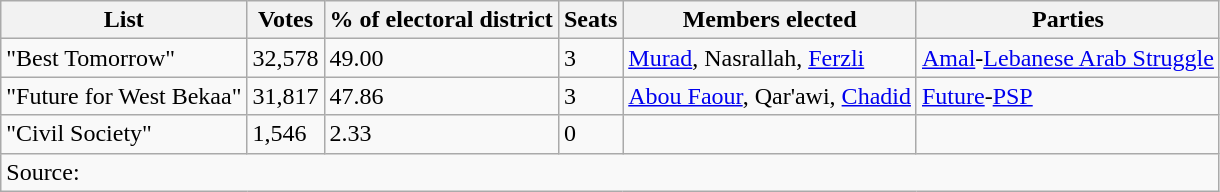<table class="wikitable sortable" style=text-align:left>
<tr>
<th>List</th>
<th>Votes</th>
<th>% of electoral district</th>
<th>Seats</th>
<th>Members elected</th>
<th>Parties</th>
</tr>
<tr>
<td>"Best Tomorrow"</td>
<td>32,578</td>
<td>49.00</td>
<td>3</td>
<td><a href='#'>Murad</a>, Nasrallah, <a href='#'>Ferzli</a></td>
<td><a href='#'>Amal</a>-<a href='#'>Lebanese Arab Struggle</a></td>
</tr>
<tr>
<td>"Future for West Bekaa"</td>
<td>31,817</td>
<td>47.86</td>
<td>3</td>
<td><a href='#'>Abou Faour</a>, Qar'awi, <a href='#'>Chadid</a></td>
<td><a href='#'>Future</a>-<a href='#'>PSP</a></td>
</tr>
<tr>
<td>"Civil Society"</td>
<td>1,546</td>
<td>2.33</td>
<td>0</td>
<td></td>
<td></td>
</tr>
<tr>
<td colspan=6 align=left>Source:</td>
</tr>
</table>
